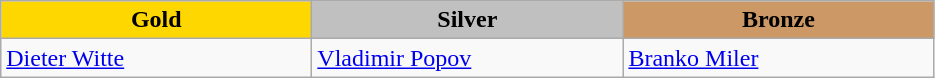<table class="wikitable" style="text-align:left">
<tr align="center">
<td width=200 bgcolor=gold><strong>Gold</strong></td>
<td width=200 bgcolor=silver><strong>Silver</strong></td>
<td width=200 bgcolor=CC9966><strong>Bronze</strong></td>
</tr>
<tr>
<td><a href='#'>Dieter Witte</a><br><em></em></td>
<td><a href='#'>Vladimir Popov</a><br><em></em></td>
<td><a href='#'>Branko Miler</a><br><em></em></td>
</tr>
</table>
